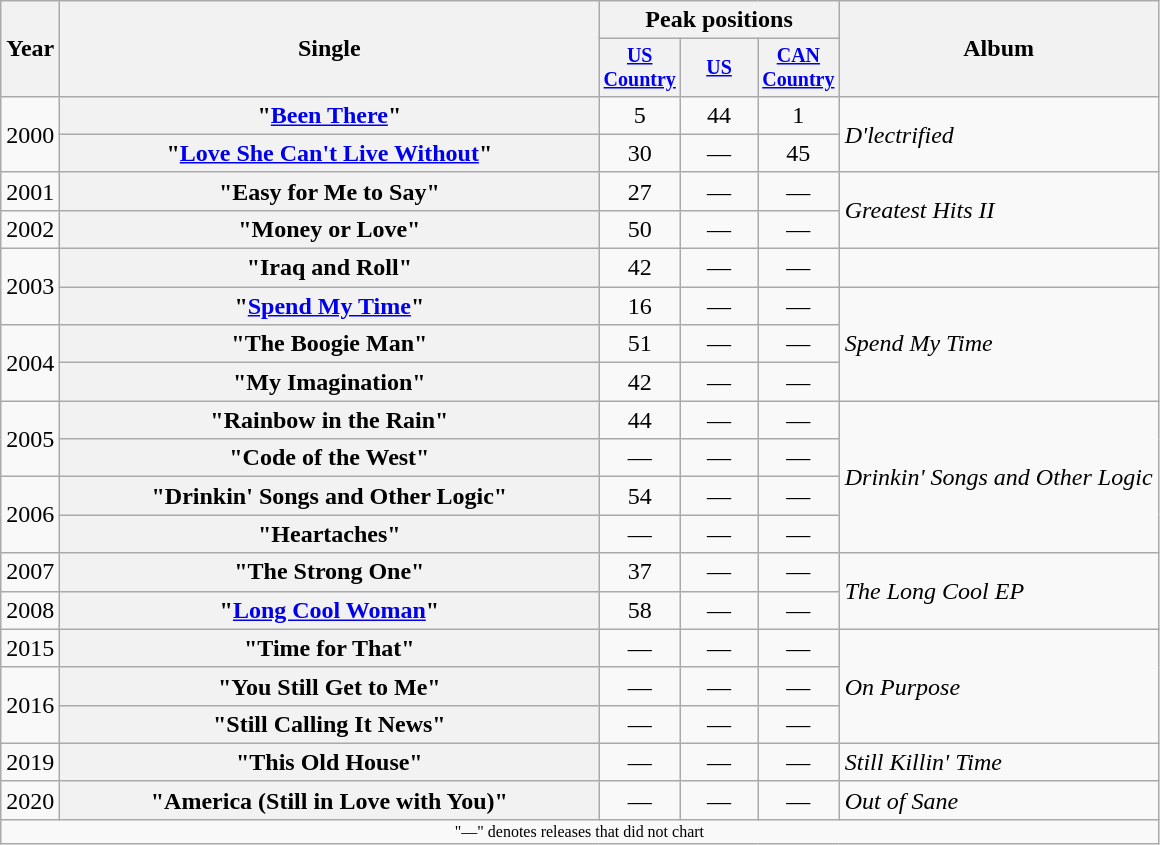<table class="wikitable plainrowheaders" style="text-align:center;">
<tr>
<th rowspan="2">Year</th>
<th rowspan="2" style="width:22em;">Single</th>
<th colspan="3">Peak positions</th>
<th rowspan="2">Album</th>
</tr>
<tr style="font-size:smaller;">
<th style="width:45px;"><a href='#'>US Country</a><br></th>
<th style="width:45px;"><a href='#'>US</a><br></th>
<th style="width:45px;"><a href='#'>CAN Country</a><br></th>
</tr>
<tr>
<td rowspan="2">2000</td>
<th scope="row">"<a href='#'>Been There</a>" </th>
<td>5</td>
<td>44</td>
<td>1</td>
<td style="text-align:left;" rowspan="2"><em>D'lectrified</em></td>
</tr>
<tr>
<th scope="row">"<a href='#'>Love She Can't Live Without</a>"</th>
<td>30</td>
<td>—</td>
<td>45</td>
</tr>
<tr>
<td>2001</td>
<th scope="row">"Easy for Me to Say" </th>
<td>27</td>
<td>—</td>
<td>—</td>
<td style="text-align:left;" rowspan="2"><em>Greatest Hits II</em></td>
</tr>
<tr>
<td>2002</td>
<th scope="row">"Money or Love"</th>
<td>50</td>
<td>—</td>
<td>—</td>
</tr>
<tr>
<td rowspan="2">2003</td>
<th scope="row">"Iraq and Roll"</th>
<td>42</td>
<td>—</td>
<td>—</td>
<td></td>
</tr>
<tr>
<th scope="row">"<a href='#'>Spend My Time</a>"</th>
<td>16</td>
<td>—</td>
<td>—</td>
<td style="text-align:left;" rowspan="3"><em>Spend My Time</em></td>
</tr>
<tr>
<td rowspan="2">2004</td>
<th scope="row">"The Boogie Man"</th>
<td>51</td>
<td>—</td>
<td>—</td>
</tr>
<tr>
<th scope="row">"My Imagination"</th>
<td>42</td>
<td>—</td>
<td>—</td>
</tr>
<tr>
<td rowspan="2">2005</td>
<th scope="row">"Rainbow in the Rain"</th>
<td>44</td>
<td>—</td>
<td>—</td>
<td style="text-align:left;" rowspan="4"><em>Drinkin' Songs and Other Logic</em></td>
</tr>
<tr>
<th scope="row">"Code of the West"</th>
<td>—</td>
<td>—</td>
<td>—</td>
</tr>
<tr>
<td rowspan="2">2006</td>
<th scope="row">"Drinkin' Songs and Other Logic"</th>
<td>54</td>
<td>—</td>
<td>—</td>
</tr>
<tr>
<th scope="row">"Heartaches"</th>
<td>—</td>
<td>—</td>
<td>—</td>
</tr>
<tr>
<td>2007</td>
<th scope="row">"The Strong One"</th>
<td>37</td>
<td>—</td>
<td>—</td>
<td style="text-align:left;" rowspan="2"><em>The Long Cool EP</em></td>
</tr>
<tr>
<td>2008</td>
<th scope="row">"<a href='#'>Long Cool Woman</a>"</th>
<td>58</td>
<td>—</td>
<td>—</td>
</tr>
<tr>
<td>2015</td>
<th scope="row">"Time for That"</th>
<td>—</td>
<td>—</td>
<td>—</td>
<td style="text-align:left;" rowspan="3"><em>On Purpose</em></td>
</tr>
<tr>
<td rowspan="2">2016</td>
<th scope="row">"You Still Get to Me" </th>
<td>—</td>
<td>—</td>
<td>—</td>
</tr>
<tr>
<th scope="row">"Still Calling It News"</th>
<td>—</td>
<td>—</td>
<td>—</td>
</tr>
<tr>
<td>2019</td>
<th scope="row">"This Old House" </th>
<td>—</td>
<td>—</td>
<td>—</td>
<td style="text-align:left;"><em>Still Killin' Time</em></td>
</tr>
<tr>
<td>2020</td>
<th scope="row">"America (Still in Love with You)"</th>
<td>—</td>
<td>—</td>
<td>—</td>
<td style="text-align:left;"><em>Out of Sane</em></td>
</tr>
<tr>
<td colspan="6" style="font-size:8pt">"—" denotes releases that did not chart</td>
</tr>
</table>
